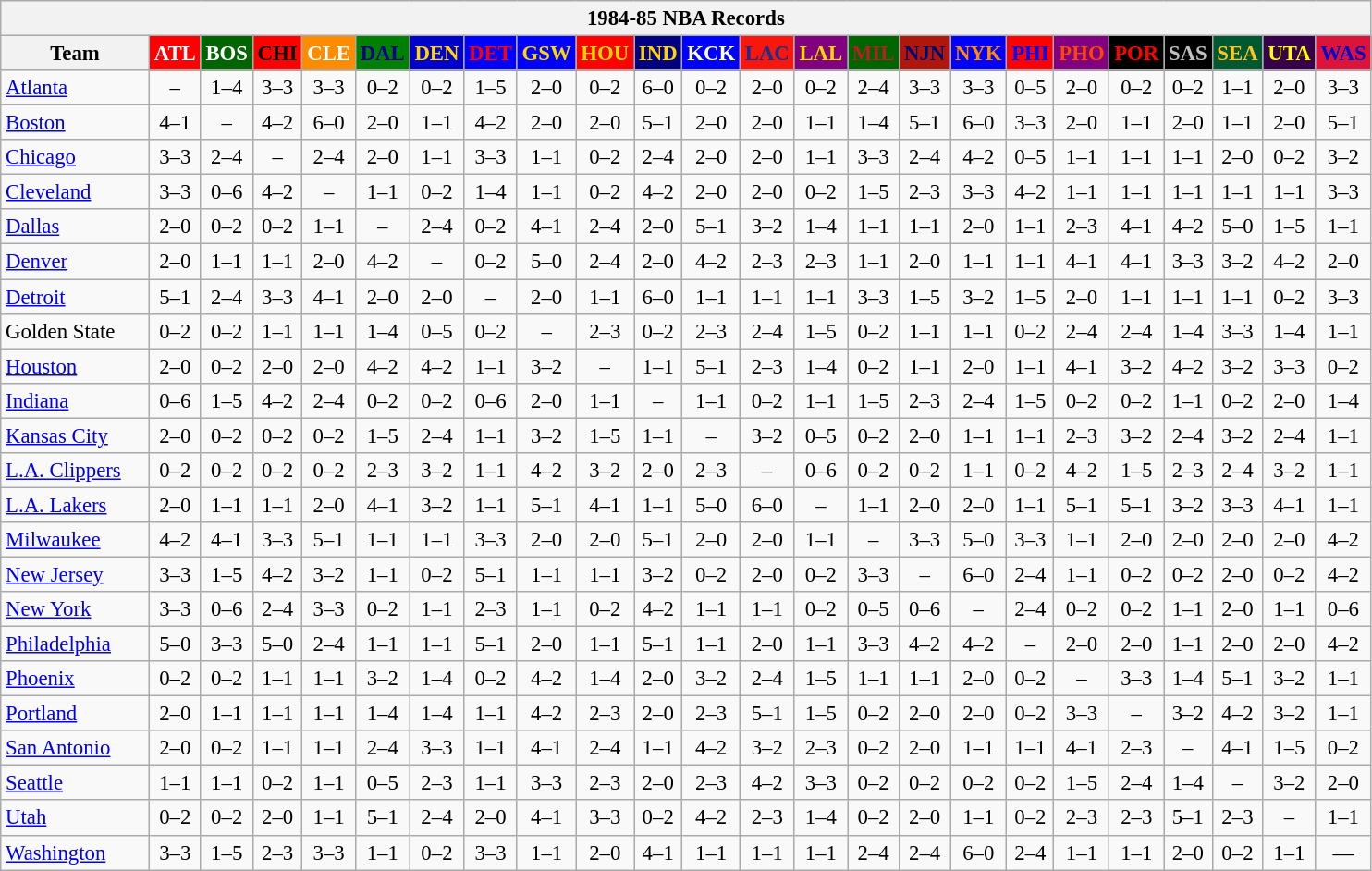<table class="wikitable" style="font-size:95%; text-align:center;">
<tr>
<th colspan=24>1984-85 NBA Records</th>
</tr>
<tr>
<th width=100>Team</th>
<th style="background:#FF0000;color:#FFFFFF;width=35">ATL</th>
<th style="background:#006400;color:#FFFFFF;width=35">BOS</th>
<th style="background:#FF0000;color:#000000;width=35">CHI</th>
<th style="background:#FF8C00;color:#FFFFFF;width=35">CLE</th>
<th style="background:#008000;color:#00008B;width=35">DAL</th>
<th style="background:#0000CD;color:#FFD700;width=35">DEN</th>
<th style="background:#0000FF;color:#FF0000;width=35">DET</th>
<th style="background:#0000FF;color:#FFD700;width=35">GSW</th>
<th style="background:#FF0000;color:#FFD700;width=35">HOU</th>
<th style="background:#000080;color:#FFD700;width=35">IND</th>
<th style="background:#0000FF;color:#FFFFFF;width=35">KCK</th>
<th style="background:#F9160D;color:#1A2E8B;width=35">LAC</th>
<th style="background:#800080;color:#FFD700;width=35">LAL</th>
<th style="background:#006400;color:#B22222;width=35">MIL</th>
<th style="background:#B0170C;color:#00056D;width=35">NJN</th>
<th style="background:#0000FF;color:#FF8C00;width=35">NYK</th>
<th style="background:#FF0000;color:#0000FF;width=35">PHI</th>
<th style="background:#800080;color:#FF4500;width=35">PHO</th>
<th style="background:#000000;color:#FF0000;width=35">POR</th>
<th style="background:#000000;color:#C0C0C0;width=35">SAS</th>
<th style="background:#005831;color:#FFC322;width=35">SEA</th>
<th style="background:#36004A;color:#FFFF00;width=35">UTA</th>
<th style="background:#DC143C;color:#0000CD;width=35">WAS</th>
</tr>
<tr>
<td style="text-align:left;"><a href='#'>Atlanta</a></td>
<td>–</td>
<td>1–4</td>
<td>3–3</td>
<td>3–3</td>
<td>0–2</td>
<td>0–2</td>
<td>1–5</td>
<td>2–0</td>
<td>0–2</td>
<td>6–0</td>
<td>0–2</td>
<td>2–0</td>
<td>0–2</td>
<td>2–4</td>
<td>3–3</td>
<td>3–3</td>
<td>0–5</td>
<td>2–0</td>
<td>0–2</td>
<td>0–2</td>
<td>1–1</td>
<td>2–0</td>
<td>3–3</td>
</tr>
<tr>
<td style="text-align:left;"><a href='#'>Boston</a></td>
<td>4–1</td>
<td>–</td>
<td>4–2</td>
<td>6–0</td>
<td>2–0</td>
<td>1–1</td>
<td>4–2</td>
<td>2–0</td>
<td>2–0</td>
<td>5–1</td>
<td>2–0</td>
<td>2–0</td>
<td>1–1</td>
<td>1–4</td>
<td>5–1</td>
<td>6–0</td>
<td>3–3</td>
<td>2–0</td>
<td>1–1</td>
<td>2–0</td>
<td>1–1</td>
<td>2–0</td>
<td>5–1</td>
</tr>
<tr>
<td style="text-align:left;"><a href='#'>Chicago</a></td>
<td>3–3</td>
<td>2–4</td>
<td>–</td>
<td>2–4</td>
<td>2–0</td>
<td>1–1</td>
<td>3–3</td>
<td>1–1</td>
<td>0–2</td>
<td>2–4</td>
<td>2–0</td>
<td>2–0</td>
<td>1–1</td>
<td>3–3</td>
<td>2–4</td>
<td>4–2</td>
<td>0–5</td>
<td>1–1</td>
<td>1–1</td>
<td>1–1</td>
<td>2–0</td>
<td>0–2</td>
<td>3–2</td>
</tr>
<tr>
<td style="text-align:left;"><a href='#'>Cleveland</a></td>
<td>3–3</td>
<td>0–6</td>
<td>4–2</td>
<td>–</td>
<td>1–1</td>
<td>0–2</td>
<td>1–4</td>
<td>1–1</td>
<td>0–2</td>
<td>4–2</td>
<td>2–0</td>
<td>2–0</td>
<td>0–2</td>
<td>1–5</td>
<td>2–3</td>
<td>3–3</td>
<td>4–2</td>
<td>1–1</td>
<td>1–1</td>
<td>1–1</td>
<td>1–1</td>
<td>1–1</td>
<td>3–3</td>
</tr>
<tr>
<td style="text-align:left;"><a href='#'>Dallas</a></td>
<td>2–0</td>
<td>0–2</td>
<td>0–2</td>
<td>1–1</td>
<td>–</td>
<td>2–4</td>
<td>0–2</td>
<td>4–1</td>
<td>2–4</td>
<td>2–0</td>
<td>5–1</td>
<td>3–2</td>
<td>1–4</td>
<td>1–1</td>
<td>1–1</td>
<td>2–0</td>
<td>1–1</td>
<td>2–3</td>
<td>4–1</td>
<td>4–2</td>
<td>5–0</td>
<td>1–5</td>
<td>1–1</td>
</tr>
<tr>
<td style="text-align:left;"><a href='#'>Denver</a></td>
<td>2–0</td>
<td>1–1</td>
<td>1–1</td>
<td>2–0</td>
<td>4–2</td>
<td>–</td>
<td>0–2</td>
<td>5–0</td>
<td>2–4</td>
<td>2–0</td>
<td>4–2</td>
<td>2–3</td>
<td>2–3</td>
<td>1–1</td>
<td>2–0</td>
<td>1–1</td>
<td>1–1</td>
<td>4–1</td>
<td>4–1</td>
<td>3–3</td>
<td>3–2</td>
<td>4–2</td>
<td>2–0</td>
</tr>
<tr>
<td style="text-align:left;"><a href='#'>Detroit</a></td>
<td>5–1</td>
<td>2–4</td>
<td>3–3</td>
<td>4–1</td>
<td>2–0</td>
<td>2–0</td>
<td>–</td>
<td>2–0</td>
<td>1–1</td>
<td>6–0</td>
<td>1–1</td>
<td>1–1</td>
<td>1–1</td>
<td>3–3</td>
<td>1–5</td>
<td>3–2</td>
<td>1–5</td>
<td>2–0</td>
<td>1–1</td>
<td>1–1</td>
<td>1–1</td>
<td>0–2</td>
<td>3–3</td>
</tr>
<tr>
<td style="text-align:left;">Golden State</td>
<td>0–2</td>
<td>0–2</td>
<td>1–1</td>
<td>1–1</td>
<td>1–4</td>
<td>0–5</td>
<td>0–2</td>
<td>–</td>
<td>2–3</td>
<td>0–2</td>
<td>2–3</td>
<td>2–4</td>
<td>1–5</td>
<td>0–2</td>
<td>1–1</td>
<td>1–1</td>
<td>0–2</td>
<td>2–4</td>
<td>2–4</td>
<td>1–4</td>
<td>3–3</td>
<td>1–4</td>
<td>1–1</td>
</tr>
<tr>
<td style="text-align:left;"><a href='#'>Houston</a></td>
<td>2–0</td>
<td>0–2</td>
<td>2–0</td>
<td>2–0</td>
<td>4–2</td>
<td>4–2</td>
<td>1–1</td>
<td>3–2</td>
<td>–</td>
<td>1–1</td>
<td>5–1</td>
<td>2–3</td>
<td>1–4</td>
<td>0–2</td>
<td>1–1</td>
<td>2–0</td>
<td>1–1</td>
<td>4–1</td>
<td>3–2</td>
<td>4–2</td>
<td>3–2</td>
<td>3–3</td>
<td>0–2</td>
</tr>
<tr>
<td style="text-align:left;"><a href='#'>Indiana</a></td>
<td>0–6</td>
<td>1–5</td>
<td>4–2</td>
<td>2–4</td>
<td>0–2</td>
<td>0–2</td>
<td>0–6</td>
<td>2–0</td>
<td>1–1</td>
<td>–</td>
<td>1–1</td>
<td>0–2</td>
<td>1–1</td>
<td>1–5</td>
<td>2–3</td>
<td>2–4</td>
<td>1–5</td>
<td>0–2</td>
<td>0–2</td>
<td>1–1</td>
<td>0–2</td>
<td>2–0</td>
<td>1–4</td>
</tr>
<tr>
<td style="text-align:left;"><a href='#'>Kansas City</a></td>
<td>2–0</td>
<td>0–2</td>
<td>0–2</td>
<td>0–2</td>
<td>1–5</td>
<td>2–4</td>
<td>1–1</td>
<td>3–2</td>
<td>1–5</td>
<td>1–1</td>
<td>–</td>
<td>3–2</td>
<td>0–5</td>
<td>0–2</td>
<td>2–0</td>
<td>1–1</td>
<td>1–1</td>
<td>2–3</td>
<td>3–2</td>
<td>2–4</td>
<td>3–2</td>
<td>2–4</td>
<td>1–1</td>
</tr>
<tr>
<td style="text-align:left;"><a href='#'>L.A. Clippers</a></td>
<td>0–2</td>
<td>0–2</td>
<td>0–2</td>
<td>0–2</td>
<td>2–3</td>
<td>3–2</td>
<td>1–1</td>
<td>4–2</td>
<td>3–2</td>
<td>2–0</td>
<td>2–3</td>
<td>–</td>
<td>0–6</td>
<td>0–2</td>
<td>0–2</td>
<td>1–1</td>
<td>0–2</td>
<td>4–2</td>
<td>1–5</td>
<td>2–3</td>
<td>2–4</td>
<td>3–2</td>
<td>1–1</td>
</tr>
<tr>
<td style="text-align:left;"><a href='#'>L.A. Lakers</a></td>
<td>2–0</td>
<td>1–1</td>
<td>1–1</td>
<td>2–0</td>
<td>4–1</td>
<td>3–2</td>
<td>1–1</td>
<td>5–1</td>
<td>4–1</td>
<td>1–1</td>
<td>5–0</td>
<td>6–0</td>
<td>–</td>
<td>1–1</td>
<td>2–0</td>
<td>2–0</td>
<td>1–1</td>
<td>5–1</td>
<td>5–1</td>
<td>3–2</td>
<td>3–3</td>
<td>4–1</td>
<td>1–1</td>
</tr>
<tr>
<td style="text-align:left;"><a href='#'>Milwaukee</a></td>
<td>4–2</td>
<td>4–1</td>
<td>3–3</td>
<td>5–1</td>
<td>1–1</td>
<td>1–1</td>
<td>3–3</td>
<td>2–0</td>
<td>2–0</td>
<td>5–1</td>
<td>2–0</td>
<td>2–0</td>
<td>1–1</td>
<td>–</td>
<td>3–3</td>
<td>5–0</td>
<td>3–3</td>
<td>1–1</td>
<td>2–0</td>
<td>2–0</td>
<td>2–0</td>
<td>2–0</td>
<td>4–2</td>
</tr>
<tr>
<td style="text-align:left;"><a href='#'>New Jersey</a></td>
<td>3–3</td>
<td>1–5</td>
<td>4–2</td>
<td>3–2</td>
<td>1–1</td>
<td>0–2</td>
<td>5–1</td>
<td>1–1</td>
<td>1–1</td>
<td>3–2</td>
<td>0–2</td>
<td>2–0</td>
<td>0–2</td>
<td>3–3</td>
<td>–</td>
<td>6–0</td>
<td>2–4</td>
<td>1–1</td>
<td>0–2</td>
<td>0–2</td>
<td>2–0</td>
<td>0–2</td>
<td>4–2</td>
</tr>
<tr>
<td style="text-align:left;"><a href='#'>New York</a></td>
<td>3–3</td>
<td>0–6</td>
<td>2–4</td>
<td>3–3</td>
<td>0–2</td>
<td>1–1</td>
<td>2–3</td>
<td>1–1</td>
<td>0–2</td>
<td>4–2</td>
<td>1–1</td>
<td>1–1</td>
<td>0–2</td>
<td>0–5</td>
<td>0–6</td>
<td>–</td>
<td>2–4</td>
<td>0–2</td>
<td>0–2</td>
<td>1–1</td>
<td>2–0</td>
<td>1–1</td>
<td>0–6</td>
</tr>
<tr>
<td style="text-align:left;"><a href='#'>Philadelphia</a></td>
<td>5–0</td>
<td>3–3</td>
<td>5–0</td>
<td>2–4</td>
<td>1–1</td>
<td>1–1</td>
<td>5–1</td>
<td>2–0</td>
<td>1–1</td>
<td>5–1</td>
<td>1–1</td>
<td>2–0</td>
<td>1–1</td>
<td>3–3</td>
<td>4–2</td>
<td>4–2</td>
<td>–</td>
<td>2–0</td>
<td>2–0</td>
<td>1–1</td>
<td>2–0</td>
<td>2–0</td>
<td>4–2</td>
</tr>
<tr>
<td style="text-align:left;"><a href='#'>Phoenix</a></td>
<td>0–2</td>
<td>0–2</td>
<td>1–1</td>
<td>1–1</td>
<td>3–2</td>
<td>1–4</td>
<td>0–2</td>
<td>4–2</td>
<td>1–4</td>
<td>2–0</td>
<td>3–2</td>
<td>2–4</td>
<td>1–5</td>
<td>1–1</td>
<td>1–1</td>
<td>2–0</td>
<td>0–2</td>
<td>–</td>
<td>3–3</td>
<td>1–4</td>
<td>5–1</td>
<td>3–2</td>
<td>1–1</td>
</tr>
<tr>
<td style="text-align:left;"><a href='#'>Portland</a></td>
<td>2–0</td>
<td>1–1</td>
<td>1–1</td>
<td>1–1</td>
<td>1–4</td>
<td>1–4</td>
<td>1–1</td>
<td>4–2</td>
<td>2–3</td>
<td>2–0</td>
<td>2–3</td>
<td>5–1</td>
<td>1–5</td>
<td>0–2</td>
<td>2–0</td>
<td>2–0</td>
<td>0–2</td>
<td>3–3</td>
<td>–</td>
<td>3–2</td>
<td>4–2</td>
<td>3–2</td>
<td>1–1</td>
</tr>
<tr>
<td style="text-align:left;"><a href='#'>San Antonio</a></td>
<td>2–0</td>
<td>0–2</td>
<td>1–1</td>
<td>1–1</td>
<td>2–4</td>
<td>3–3</td>
<td>1–1</td>
<td>4–1</td>
<td>2–4</td>
<td>1–1</td>
<td>4–2</td>
<td>3–2</td>
<td>2–3</td>
<td>0–2</td>
<td>2–0</td>
<td>1–1</td>
<td>1–1</td>
<td>4–1</td>
<td>2–3</td>
<td>–</td>
<td>4–1</td>
<td>1–5</td>
<td>0–2</td>
</tr>
<tr>
<td style="text-align:left;"><a href='#'>Seattle</a></td>
<td>1–1</td>
<td>1–1</td>
<td>0–2</td>
<td>1–1</td>
<td>0–5</td>
<td>2–3</td>
<td>1–1</td>
<td>3–3</td>
<td>2–3</td>
<td>2–0</td>
<td>2–3</td>
<td>4–2</td>
<td>3–3</td>
<td>0–2</td>
<td>0–2</td>
<td>0–2</td>
<td>0–2</td>
<td>1–5</td>
<td>2–4</td>
<td>1–4</td>
<td>–</td>
<td>3–2</td>
<td>2–0</td>
</tr>
<tr>
<td style="text-align:left;"><a href='#'>Utah</a></td>
<td>0–2</td>
<td>0–2</td>
<td>2–0</td>
<td>1–1</td>
<td>5–1</td>
<td>2–4</td>
<td>2–0</td>
<td>4–1</td>
<td>3–3</td>
<td>0–2</td>
<td>4–2</td>
<td>2–3</td>
<td>1–4</td>
<td>0–2</td>
<td>2–0</td>
<td>1–1</td>
<td>0–2</td>
<td>2–3</td>
<td>2–3</td>
<td>5–1</td>
<td>2–3</td>
<td>–</td>
<td>1–1</td>
</tr>
<tr>
<td style="text-align:left;"><a href='#'>Washington</a></td>
<td>3–3</td>
<td>1–5</td>
<td>2–3</td>
<td>3–3</td>
<td>1–1</td>
<td>0–2</td>
<td>3–3</td>
<td>1–1</td>
<td>2–0</td>
<td>4–1</td>
<td>1–1</td>
<td>1–1</td>
<td>1–1</td>
<td>2–4</td>
<td>2–4</td>
<td>6–0</td>
<td>2–4</td>
<td>1–1</td>
<td>1–1</td>
<td>2–0</td>
<td>0–2</td>
<td>1–1</td>
<td>—</td>
</tr>
</table>
